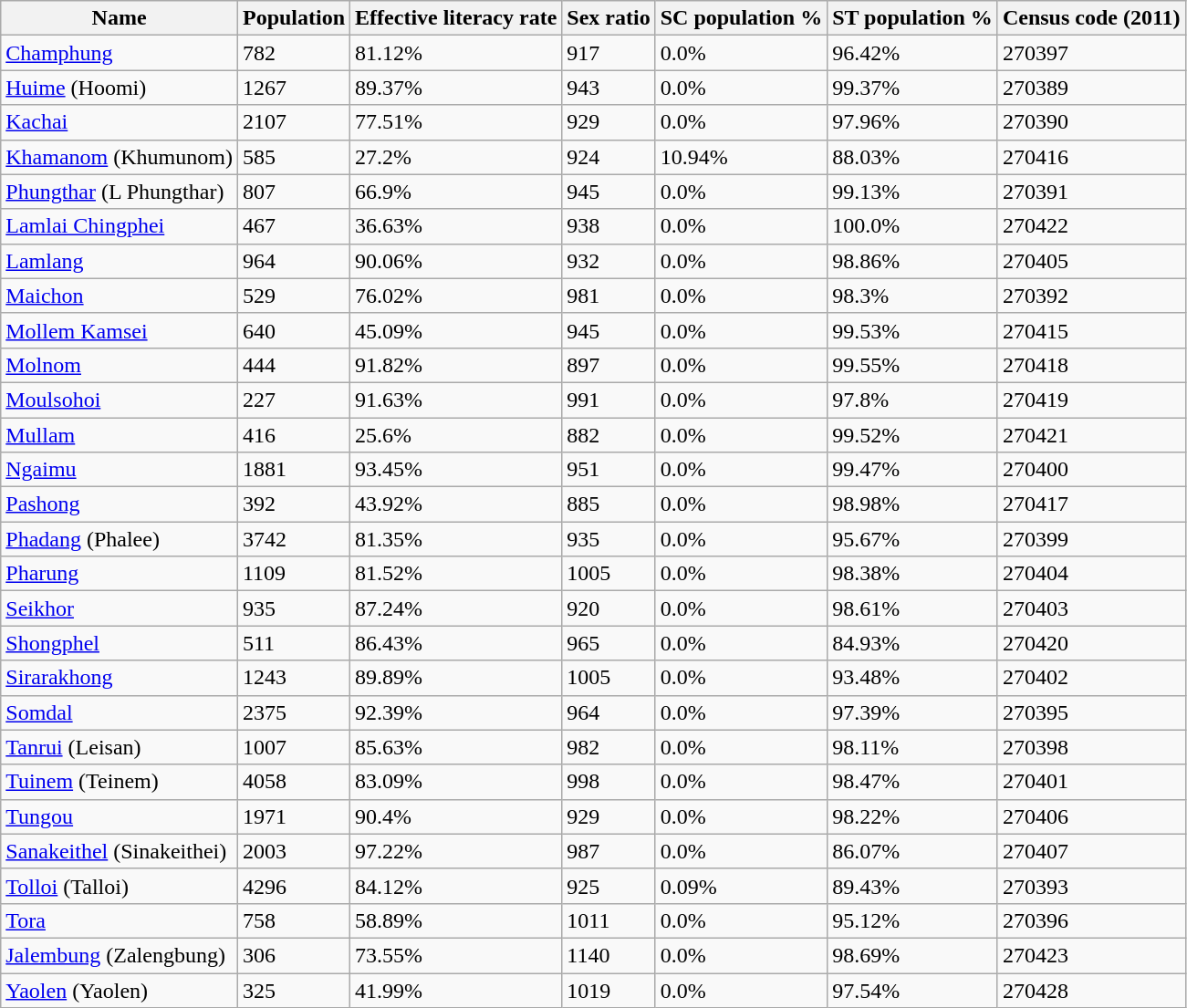<table class="wikitable sortable">
<tr>
<th>Name</th>
<th>Population</th>
<th>Effective literacy rate</th>
<th>Sex ratio</th>
<th>SC population %</th>
<th>ST population %</th>
<th>Census code (2011)</th>
</tr>
<tr>
<td><a href='#'>Champhung</a></td>
<td>782</td>
<td>81.12%</td>
<td>917</td>
<td>0.0%</td>
<td>96.42%</td>
<td>270397</td>
</tr>
<tr>
<td><a href='#'>Huime</a> (Hoomi)</td>
<td>1267</td>
<td>89.37%</td>
<td>943</td>
<td>0.0%</td>
<td>99.37%</td>
<td>270389</td>
</tr>
<tr>
<td><a href='#'>Kachai</a></td>
<td>2107</td>
<td>77.51%</td>
<td>929</td>
<td>0.0%</td>
<td>97.96%</td>
<td>270390</td>
</tr>
<tr>
<td><a href='#'>Khamanom</a> (Khumunom)</td>
<td>585</td>
<td>27.2%</td>
<td>924</td>
<td>10.94%</td>
<td>88.03%</td>
<td>270416</td>
</tr>
<tr>
<td><a href='#'>Phungthar</a> (L Phungthar)</td>
<td>807</td>
<td>66.9%</td>
<td>945</td>
<td>0.0%</td>
<td>99.13%</td>
<td>270391</td>
</tr>
<tr>
<td><a href='#'>Lamlai Chingphei</a></td>
<td>467</td>
<td>36.63%</td>
<td>938</td>
<td>0.0%</td>
<td>100.0%</td>
<td>270422</td>
</tr>
<tr>
<td><a href='#'>Lamlang</a></td>
<td>964</td>
<td>90.06%</td>
<td>932</td>
<td>0.0%</td>
<td>98.86%</td>
<td>270405</td>
</tr>
<tr>
<td><a href='#'>Maichon</a></td>
<td>529</td>
<td>76.02%</td>
<td>981</td>
<td>0.0%</td>
<td>98.3%</td>
<td>270392</td>
</tr>
<tr>
<td><a href='#'>Mollem Kamsei</a></td>
<td>640</td>
<td>45.09%</td>
<td>945</td>
<td>0.0%</td>
<td>99.53%</td>
<td>270415</td>
</tr>
<tr>
<td><a href='#'>Molnom</a></td>
<td>444</td>
<td>91.82%</td>
<td>897</td>
<td>0.0%</td>
<td>99.55%</td>
<td>270418</td>
</tr>
<tr>
<td><a href='#'>Moulsohoi</a></td>
<td>227</td>
<td>91.63%</td>
<td>991</td>
<td>0.0%</td>
<td>97.8%</td>
<td>270419</td>
</tr>
<tr>
<td><a href='#'>Mullam</a></td>
<td>416</td>
<td>25.6%</td>
<td>882</td>
<td>0.0%</td>
<td>99.52%</td>
<td>270421</td>
</tr>
<tr>
<td><a href='#'>Ngaimu</a></td>
<td>1881</td>
<td>93.45%</td>
<td>951</td>
<td>0.0%</td>
<td>99.47%</td>
<td>270400</td>
</tr>
<tr>
<td><a href='#'>Pashong</a></td>
<td>392</td>
<td>43.92%</td>
<td>885</td>
<td>0.0%</td>
<td>98.98%</td>
<td>270417</td>
</tr>
<tr>
<td><a href='#'>Phadang</a> (Phalee)</td>
<td>3742</td>
<td>81.35%</td>
<td>935</td>
<td>0.0%</td>
<td>95.67%</td>
<td>270399</td>
</tr>
<tr>
<td><a href='#'>Pharung</a></td>
<td>1109</td>
<td>81.52%</td>
<td>1005</td>
<td>0.0%</td>
<td>98.38%</td>
<td>270404</td>
</tr>
<tr>
<td><a href='#'>Seikhor</a></td>
<td>935</td>
<td>87.24%</td>
<td>920</td>
<td>0.0%</td>
<td>98.61%</td>
<td>270403</td>
</tr>
<tr>
<td><a href='#'>Shongphel</a></td>
<td>511</td>
<td>86.43%</td>
<td>965</td>
<td>0.0%</td>
<td>84.93%</td>
<td>270420</td>
</tr>
<tr>
<td><a href='#'>Sirarakhong</a></td>
<td>1243</td>
<td>89.89%</td>
<td>1005</td>
<td>0.0%</td>
<td>93.48%</td>
<td>270402</td>
</tr>
<tr>
<td><a href='#'>Somdal</a></td>
<td>2375</td>
<td>92.39%</td>
<td>964</td>
<td>0.0%</td>
<td>97.39%</td>
<td>270395</td>
</tr>
<tr>
<td><a href='#'>Tanrui</a> (Leisan)</td>
<td>1007</td>
<td>85.63%</td>
<td>982</td>
<td>0.0%</td>
<td>98.11%</td>
<td>270398</td>
</tr>
<tr>
<td><a href='#'>Tuinem</a> (Teinem)</td>
<td>4058</td>
<td>83.09%</td>
<td>998</td>
<td>0.0%</td>
<td>98.47%</td>
<td>270401</td>
</tr>
<tr>
<td><a href='#'>Tungou</a></td>
<td>1971</td>
<td>90.4%</td>
<td>929</td>
<td>0.0%</td>
<td>98.22%</td>
<td>270406</td>
</tr>
<tr>
<td><a href='#'>Sanakeithel</a> (Sinakeithei)</td>
<td>2003</td>
<td>97.22%</td>
<td>987</td>
<td>0.0%</td>
<td>86.07%</td>
<td>270407</td>
</tr>
<tr>
<td><a href='#'>Tolloi</a> (Talloi)</td>
<td>4296</td>
<td>84.12%</td>
<td>925</td>
<td>0.09%</td>
<td>89.43%</td>
<td>270393</td>
</tr>
<tr>
<td><a href='#'>Tora</a></td>
<td>758</td>
<td>58.89%</td>
<td>1011</td>
<td>0.0%</td>
<td>95.12%</td>
<td>270396</td>
</tr>
<tr>
<td><a href='#'>Jalembung</a> (Zalengbung)</td>
<td>306</td>
<td>73.55%</td>
<td>1140</td>
<td>0.0%</td>
<td>98.69%</td>
<td>270423</td>
</tr>
<tr>
<td><a href='#'>Yaolen</a> (Yaolen)</td>
<td>325</td>
<td>41.99%</td>
<td>1019</td>
<td>0.0%</td>
<td>97.54%</td>
<td>270428</td>
</tr>
</table>
